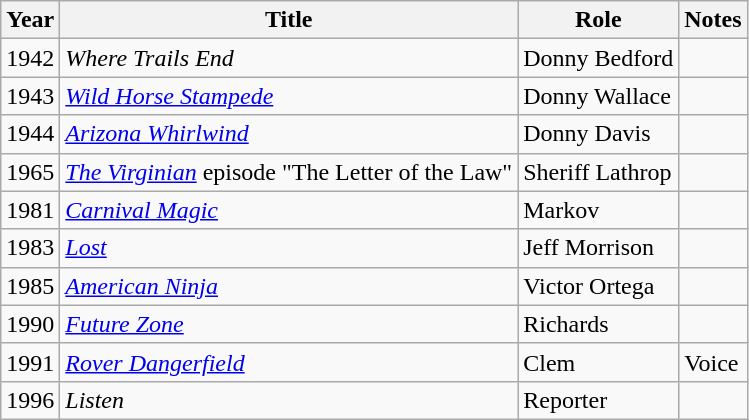<table class="wikitable">
<tr>
<th>Year</th>
<th>Title</th>
<th>Role</th>
<th>Notes</th>
</tr>
<tr>
<td>1942</td>
<td><em>Where Trails End</em></td>
<td>Donny Bedford</td>
<td></td>
</tr>
<tr>
<td>1943</td>
<td><em><a href='#'>Wild Horse Stampede</a></em></td>
<td>Donny Wallace</td>
<td></td>
</tr>
<tr>
<td>1944</td>
<td><em><a href='#'>Arizona Whirlwind</a></em></td>
<td>Donny Davis</td>
<td></td>
</tr>
<tr>
<td>1965</td>
<td><em><a href='#'>The Virginian</a></em> episode "The Letter of the Law"</td>
<td>Sheriff Lathrop</td>
<td></td>
</tr>
<tr>
<td>1981</td>
<td><em><a href='#'>Carnival Magic</a></em></td>
<td>Markov</td>
<td></td>
</tr>
<tr>
<td>1983</td>
<td><em><a href='#'>Lost</a></em></td>
<td>Jeff Morrison</td>
<td></td>
</tr>
<tr>
<td>1985</td>
<td><em><a href='#'>American Ninja</a></em></td>
<td>Victor Ortega</td>
<td></td>
</tr>
<tr>
<td>1990</td>
<td><em><a href='#'>Future Zone</a></em></td>
<td>Richards</td>
<td></td>
</tr>
<tr>
<td>1991</td>
<td><em><a href='#'>Rover Dangerfield</a></em></td>
<td>Clem</td>
<td>Voice</td>
</tr>
<tr>
<td>1996</td>
<td><em>Listen</em></td>
<td>Reporter</td>
<td></td>
</tr>
</table>
